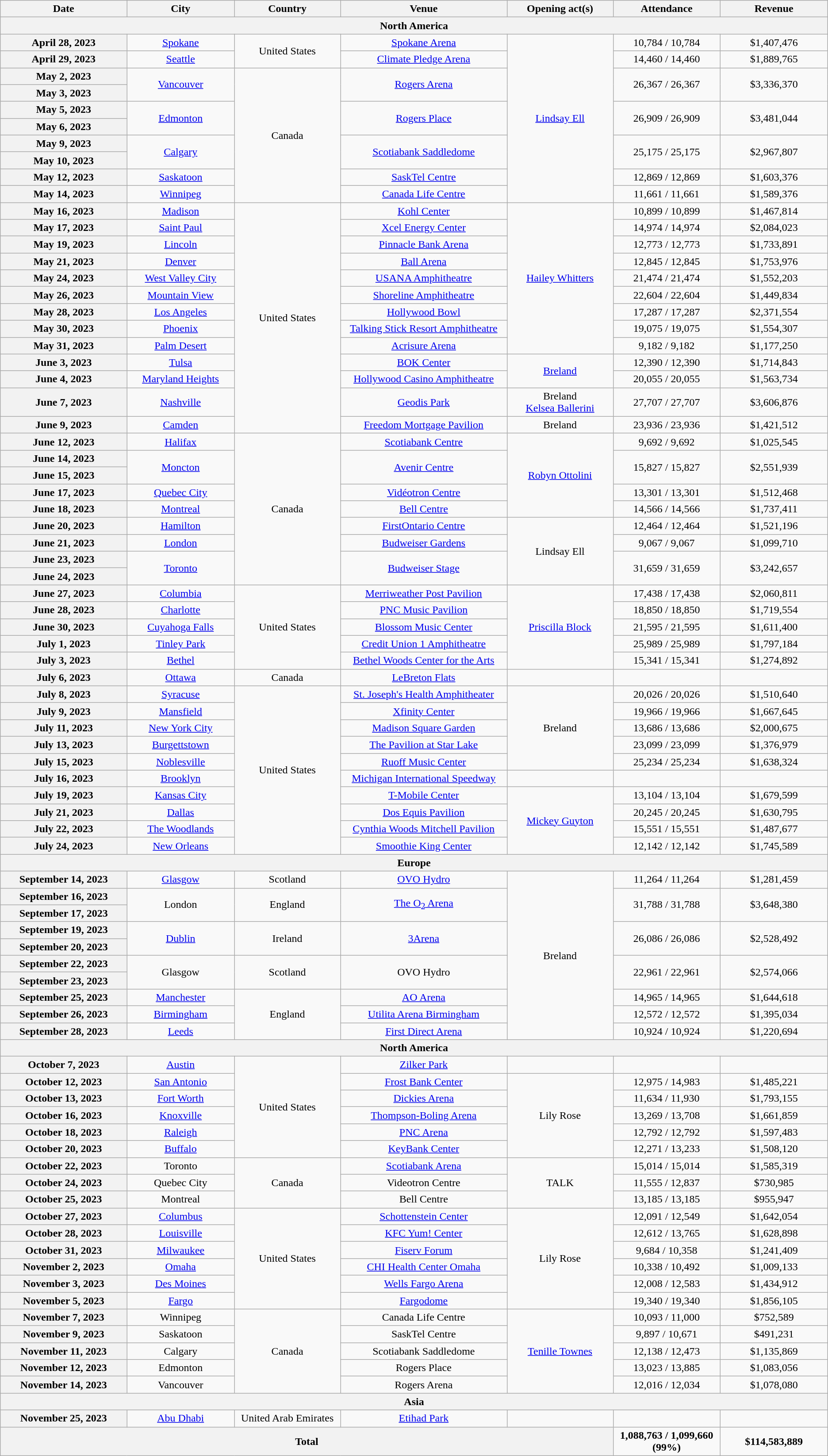<table class="wikitable plainrowheaders" style="text-align: center;">
<tr>
<th scope="col" style="width:12em;">Date</th>
<th scope="col" style="width:10em;">City</th>
<th scope="col" style="width:10em;">Country</th>
<th scope="col" style="width:16em;">Venue</th>
<th scope="col" style="width:10em;">Opening act(s)</th>
<th scope="col" style="width:10em;">Attendance</th>
<th scope="col" style="width:10em;">Revenue</th>
</tr>
<tr>
<th colspan="7">North America</th>
</tr>
<tr>
<th scope="row" style="text-align:center;">April 28, 2023</th>
<td><a href='#'>Spokane</a></td>
<td rowspan="2">United States</td>
<td><a href='#'>Spokane Arena</a></td>
<td rowspan="10"><a href='#'>Lindsay Ell</a></td>
<td>10,784 / 10,784</td>
<td>$1,407,476</td>
</tr>
<tr>
<th scope="row" style="text-align:center;">April 29, 2023</th>
<td><a href='#'>Seattle</a></td>
<td><a href='#'>Climate Pledge Arena</a></td>
<td>14,460 / 14,460</td>
<td>$1,889,765</td>
</tr>
<tr>
<th scope="row" style="text-align:center;">May 2, 2023</th>
<td rowspan="2"><a href='#'>Vancouver</a></td>
<td rowspan="8">Canada</td>
<td rowspan="2"><a href='#'>Rogers Arena</a></td>
<td rowspan="2">26,367 / 26,367</td>
<td rowspan="2">$3,336,370</td>
</tr>
<tr>
<th scope="row" style="text-align:center;">May 3, 2023</th>
</tr>
<tr>
<th scope="row" style="text-align:center;">May 5, 2023</th>
<td rowspan="2"><a href='#'>Edmonton</a></td>
<td rowspan="2"><a href='#'>Rogers Place</a></td>
<td rowspan="2">26,909 / 26,909</td>
<td rowspan="2">$3,481,044</td>
</tr>
<tr>
<th scope="row" style="text-align:center;">May 6, 2023</th>
</tr>
<tr>
<th scope="row" style="text-align:center;">May 9, 2023</th>
<td rowspan="2"><a href='#'>Calgary</a></td>
<td rowspan="2"><a href='#'>Scotiabank Saddledome</a></td>
<td rowspan="2">25,175 / 25,175</td>
<td rowspan="2">$2,967,807</td>
</tr>
<tr>
<th scope="row" style="text-align:center;">May 10, 2023</th>
</tr>
<tr>
<th scope="row" style="text-align:center;">May 12, 2023</th>
<td><a href='#'>Saskatoon</a></td>
<td><a href='#'>SaskTel Centre</a></td>
<td>12,869 / 12,869</td>
<td>$1,603,376</td>
</tr>
<tr>
<th scope="row" style="text-align:center;">May 14, 2023</th>
<td><a href='#'>Winnipeg</a></td>
<td><a href='#'>Canada Life Centre</a></td>
<td>11,661 / 11,661</td>
<td>$1,589,376</td>
</tr>
<tr>
<th scope="row" style="text-align:center;">May 16, 2023</th>
<td><a href='#'>Madison</a></td>
<td rowspan="13">United States</td>
<td><a href='#'>Kohl Center</a></td>
<td rowspan="9"><a href='#'>Hailey Whitters</a></td>
<td>10,899 / 10,899</td>
<td>$1,467,814</td>
</tr>
<tr>
<th scope="row" style="text-align:center;">May 17, 2023</th>
<td><a href='#'>Saint Paul</a></td>
<td><a href='#'>Xcel Energy Center</a></td>
<td>14,974 / 14,974</td>
<td>$2,084,023</td>
</tr>
<tr>
<th scope="row" style="text-align:center;">May 19, 2023</th>
<td><a href='#'>Lincoln</a></td>
<td><a href='#'>Pinnacle Bank Arena</a></td>
<td>12,773 / 12,773</td>
<td>$1,733,891</td>
</tr>
<tr>
<th scope="row" style="text-align:center;">May 21, 2023</th>
<td><a href='#'>Denver</a></td>
<td><a href='#'>Ball Arena</a></td>
<td>12,845 / 12,845</td>
<td>$1,753,976</td>
</tr>
<tr>
<th scope="row" style="text-align:center;">May 24, 2023</th>
<td><a href='#'>West Valley City</a></td>
<td><a href='#'>USANA Amphitheatre</a></td>
<td>21,474 / 21,474</td>
<td>$1,552,203</td>
</tr>
<tr>
<th scope="row" style="text-align:center;">May 26, 2023</th>
<td><a href='#'>Mountain View</a></td>
<td><a href='#'>Shoreline Amphitheatre</a></td>
<td>22,604 / 22,604</td>
<td>$1,449,834</td>
</tr>
<tr>
<th scope="row" style="text-align:center;">May 28, 2023</th>
<td><a href='#'>Los Angeles</a></td>
<td><a href='#'>Hollywood Bowl</a></td>
<td>17,287 / 17,287</td>
<td>$2,371,554</td>
</tr>
<tr>
<th scope="row" style="text-align:center;">May 30, 2023</th>
<td><a href='#'>Phoenix</a></td>
<td><a href='#'>Talking Stick Resort Amphitheatre</a></td>
<td>19,075 / 19,075</td>
<td>$1,554,307</td>
</tr>
<tr>
<th scope="row" style="text-align:center;">May 31, 2023</th>
<td><a href='#'>Palm Desert</a></td>
<td><a href='#'>Acrisure Arena</a></td>
<td>9,182 / 9,182</td>
<td>$1,177,250</td>
</tr>
<tr>
<th scope="row" style="text-align:center;">June 3, 2023</th>
<td><a href='#'>Tulsa</a></td>
<td><a href='#'>BOK Center</a></td>
<td rowspan="2"><a href='#'>Breland</a></td>
<td>12,390 / 12,390</td>
<td>$1,714,843</td>
</tr>
<tr>
<th scope="row" style="text-align:center;">June 4, 2023</th>
<td><a href='#'>Maryland Heights</a></td>
<td><a href='#'>Hollywood Casino Amphitheatre</a></td>
<td>20,055 / 20,055</td>
<td>$1,563,734</td>
</tr>
<tr>
<th scope="row" style="text-align:center;">June 7, 2023</th>
<td><a href='#'>Nashville</a></td>
<td><a href='#'>Geodis Park</a></td>
<td>Breland<br><a href='#'>Kelsea Ballerini</a></td>
<td>27,707 / 27,707</td>
<td>$3,606,876</td>
</tr>
<tr>
<th scope="row" style="text-align:center;">June 9, 2023</th>
<td><a href='#'>Camden</a></td>
<td><a href='#'>Freedom Mortgage Pavilion</a></td>
<td>Breland</td>
<td>23,936 / 23,936</td>
<td>$1,421,512</td>
</tr>
<tr>
<th scope="row" style="text-align:center;">June 12, 2023</th>
<td><a href='#'>Halifax</a></td>
<td rowspan="9">Canada</td>
<td><a href='#'>Scotiabank Centre</a></td>
<td rowspan="5"><a href='#'>Robyn Ottolini</a></td>
<td>9,692 / 9,692</td>
<td>$1,025,545</td>
</tr>
<tr>
<th scope="row" style="text-align:center;">June 14, 2023</th>
<td rowspan="2"><a href='#'>Moncton</a></td>
<td rowspan="2"><a href='#'>Avenir Centre</a></td>
<td rowspan="2">15,827 / 15,827</td>
<td rowspan="2">$2,551,939</td>
</tr>
<tr>
<th scope="row" style="text-align:center;">June 15, 2023</th>
</tr>
<tr>
<th scope="row" style="text-align:center;">June 17, 2023</th>
<td><a href='#'>Quebec City</a></td>
<td><a href='#'>Vidéotron Centre</a></td>
<td>13,301 / 13,301</td>
<td>$1,512,468</td>
</tr>
<tr>
<th scope="row" style="text-align:center;">June 18, 2023</th>
<td><a href='#'>Montreal</a></td>
<td><a href='#'>Bell Centre</a></td>
<td>14,566 / 14,566</td>
<td>$1,737,411</td>
</tr>
<tr>
<th scope="row" style="text-align:center;">June 20, 2023</th>
<td><a href='#'>Hamilton</a></td>
<td><a href='#'>FirstOntario Centre</a></td>
<td rowspan="4">Lindsay Ell</td>
<td>12,464 / 12,464</td>
<td>$1,521,196</td>
</tr>
<tr>
<th scope="row" style="text-align:center;">June 21, 2023</th>
<td><a href='#'>London</a></td>
<td><a href='#'>Budweiser Gardens</a></td>
<td>9,067 / 9,067</td>
<td>$1,099,710</td>
</tr>
<tr>
<th scope="row" style="text-align:center;">June 23, 2023</th>
<td rowspan="2"><a href='#'>Toronto</a></td>
<td rowspan="2"><a href='#'>Budweiser Stage</a></td>
<td rowspan="2">31,659 / 31,659</td>
<td rowspan="2">$3,242,657</td>
</tr>
<tr>
<th scope="row" style="text-align:center;">June 24, 2023</th>
</tr>
<tr>
<th scope="row" style="text-align:center;">June 27, 2023</th>
<td><a href='#'>Columbia</a></td>
<td rowspan="5">United States</td>
<td><a href='#'>Merriweather Post Pavilion</a></td>
<td rowspan="5"><a href='#'>Priscilla Block</a></td>
<td>17,438 / 17,438</td>
<td>$2,060,811</td>
</tr>
<tr>
<th scope="row" style="text-align:center;">June 28, 2023</th>
<td><a href='#'>Charlotte</a></td>
<td><a href='#'>PNC Music Pavilion</a></td>
<td>18,850 / 18,850</td>
<td>$1,719,554</td>
</tr>
<tr>
<th scope="row" style="text-align:center;">June 30, 2023</th>
<td><a href='#'>Cuyahoga Falls</a></td>
<td><a href='#'>Blossom Music Center</a></td>
<td>21,595 / 21,595</td>
<td>$1,611,400</td>
</tr>
<tr>
<th scope="row" style="text-align:center;">July 1, 2023</th>
<td><a href='#'>Tinley Park</a></td>
<td><a href='#'>Credit Union 1 Amphitheatre</a></td>
<td>25,989 / 25,989</td>
<td>$1,797,184</td>
</tr>
<tr>
<th scope="row" style="text-align:center;">July 3, 2023</th>
<td><a href='#'>Bethel</a></td>
<td><a href='#'>Bethel Woods Center for the Arts</a></td>
<td>15,341 / 15,341</td>
<td>$1,274,892</td>
</tr>
<tr>
<th scope="row" style="text-align:center;">July 6, 2023</th>
<td><a href='#'>Ottawa</a></td>
<td>Canada</td>
<td><a href='#'>LeBreton Flats</a></td>
<td></td>
<td></td>
<td></td>
</tr>
<tr>
<th scope="row" style="text-align:center;">July 8, 2023</th>
<td><a href='#'>Syracuse</a></td>
<td rowspan="10">United States</td>
<td><a href='#'>St. Joseph's Health Amphitheater</a></td>
<td rowspan="5">Breland</td>
<td>20,026 / 20,026</td>
<td>$1,510,640</td>
</tr>
<tr>
<th scope="row" style="text-align:center;">July 9, 2023</th>
<td><a href='#'>Mansfield</a></td>
<td><a href='#'>Xfinity Center</a></td>
<td>19,966 / 19,966</td>
<td>$1,667,645</td>
</tr>
<tr>
<th scope="row" style="text-align:center;">July 11, 2023</th>
<td><a href='#'>New York City</a></td>
<td><a href='#'>Madison Square Garden</a></td>
<td>13,686 / 13,686</td>
<td>$2,000,675</td>
</tr>
<tr>
<th scope="row" style="text-align:center;">July 13, 2023</th>
<td><a href='#'>Burgettstown</a></td>
<td><a href='#'>The Pavilion at Star Lake</a></td>
<td>23,099 / 23,099</td>
<td>$1,376,979</td>
</tr>
<tr>
<th scope="row" style="text-align:center;">July 15, 2023</th>
<td><a href='#'>Noblesville</a></td>
<td><a href='#'>Ruoff Music Center</a></td>
<td>25,234 / 25,234</td>
<td>$1,638,324</td>
</tr>
<tr>
<th scope="row" style="text-align:center;">July 16, 2023</th>
<td><a href='#'>Brooklyn</a></td>
<td><a href='#'>Michigan International Speedway</a></td>
<td></td>
<td></td>
<td></td>
</tr>
<tr>
<th scope="row" style="text-align:center;">July 19, 2023</th>
<td><a href='#'>Kansas City</a></td>
<td><a href='#'>T-Mobile Center</a></td>
<td rowspan="4"><a href='#'>Mickey Guyton</a></td>
<td>13,104 / 13,104</td>
<td>$1,679,599</td>
</tr>
<tr>
<th scope="row" style="text-align:center;">July 21, 2023</th>
<td><a href='#'>Dallas</a></td>
<td><a href='#'>Dos Equis Pavilion</a></td>
<td>20,245 / 20,245</td>
<td>$1,630,795</td>
</tr>
<tr>
<th scope="row" style="text-align:center;">July 22, 2023</th>
<td><a href='#'>The Woodlands</a></td>
<td><a href='#'>Cynthia Woods Mitchell Pavilion</a></td>
<td>15,551 / 15,551</td>
<td>$1,487,677</td>
</tr>
<tr>
<th scope="row" style="text-align:center;">July 24, 2023</th>
<td><a href='#'>New Orleans</a></td>
<td><a href='#'>Smoothie King Center</a></td>
<td>12,142 / 12,142</td>
<td>$1,745,589</td>
</tr>
<tr>
<th colspan="7">Europe</th>
</tr>
<tr>
<th scope="row" style="text-align:center;">September 14, 2023</th>
<td><a href='#'>Glasgow</a></td>
<td>Scotland</td>
<td><a href='#'>OVO Hydro</a></td>
<td rowspan="10">Breland</td>
<td>11,264 / 11,264</td>
<td>$1,281,459</td>
</tr>
<tr>
<th scope="row" style="text-align:center;">September 16, 2023</th>
<td rowspan="2">London</td>
<td rowspan="2">England</td>
<td rowspan="2"><a href='#'>The O<sub>2</sub> Arena</a></td>
<td rowspan="2">31,788 / 31,788</td>
<td rowspan="2">$3,648,380</td>
</tr>
<tr>
<th scope="row" style="text-align:center;">September 17, 2023</th>
</tr>
<tr>
<th scope="row" style="text-align:center;">September 19, 2023</th>
<td rowspan="2"><a href='#'>Dublin</a></td>
<td rowspan="2">Ireland</td>
<td rowspan="2"><a href='#'>3Arena</a></td>
<td rowspan="2">26,086 / 26,086</td>
<td rowspan="2">$2,528,492</td>
</tr>
<tr>
<th scope="row" style="text-align:center;">September 20, 2023</th>
</tr>
<tr>
<th scope="row" style="text-align:center;">September 22, 2023</th>
<td rowspan="2">Glasgow</td>
<td rowspan="2">Scotland</td>
<td rowspan="2">OVO Hydro</td>
<td rowspan="2">22,961 / 22,961</td>
<td rowspan="2">$2,574,066</td>
</tr>
<tr>
<th scope="row" style="text-align:center;">September 23, 2023</th>
</tr>
<tr>
<th scope="row" style="text-align:center;">September 25, 2023</th>
<td><a href='#'>Manchester</a></td>
<td rowspan="3">England</td>
<td><a href='#'>AO Arena</a></td>
<td>14,965 / 14,965</td>
<td>$1,644,618</td>
</tr>
<tr>
<th scope="row" style="text-align:center;">September 26, 2023</th>
<td><a href='#'>Birmingham</a></td>
<td><a href='#'>Utilita Arena Birmingham</a></td>
<td>12,572 / 12,572</td>
<td>$1,395,034</td>
</tr>
<tr>
<th scope="row" style="text-align:center;">September 28, 2023</th>
<td><a href='#'>Leeds</a></td>
<td><a href='#'>First Direct Arena</a></td>
<td>10,924 / 10,924</td>
<td>$1,220,694</td>
</tr>
<tr>
<th colspan="7">North America</th>
</tr>
<tr>
<th scope="row" style="text-align:center;">October 7, 2023</th>
<td><a href='#'>Austin</a></td>
<td rowspan="6">United States</td>
<td><a href='#'>Zilker Park</a></td>
<td></td>
<td></td>
<td></td>
</tr>
<tr>
<th scope="row" style="text-align:center;">October 12, 2023</th>
<td><a href='#'>San Antonio</a></td>
<td><a href='#'>Frost Bank Center</a></td>
<td rowspan="5">Lily Rose</td>
<td>12,975 / 14,983</td>
<td>$1,485,221</td>
</tr>
<tr>
<th scope="row" style="text-align:center;">October 13, 2023</th>
<td><a href='#'>Fort Worth</a></td>
<td><a href='#'>Dickies Arena</a></td>
<td>11,634 / 11,930</td>
<td>$1,793,155</td>
</tr>
<tr>
<th scope="row" style="text-align:center;">October 16, 2023</th>
<td><a href='#'>Knoxville</a></td>
<td><a href='#'>Thompson-Boling Arena</a></td>
<td>13,269 / 13,708</td>
<td>$1,661,859</td>
</tr>
<tr>
<th scope="row" style="text-align:center;">October 18, 2023</th>
<td><a href='#'>Raleigh</a></td>
<td><a href='#'>PNC Arena</a></td>
<td>12,792 / 12,792</td>
<td>$1,597,483</td>
</tr>
<tr>
<th scope="row" style="text-align:center;">October 20, 2023</th>
<td><a href='#'>Buffalo</a></td>
<td><a href='#'>KeyBank Center</a></td>
<td>12,271 / 13,233</td>
<td>$1,508,120</td>
</tr>
<tr>
<th scope="row" style="text-align:center;">October 22, 2023</th>
<td>Toronto</td>
<td rowspan="3">Canada</td>
<td><a href='#'>Scotiabank Arena</a></td>
<td rowspan="3">TALK</td>
<td>15,014 / 15,014</td>
<td>$1,585,319</td>
</tr>
<tr>
<th scope="row" style="text-align:center;">October 24, 2023</th>
<td>Quebec City</td>
<td>Videotron Centre</td>
<td>11,555 / 12,837</td>
<td>$730,985</td>
</tr>
<tr>
<th scope="row" style="text-align:center;">October 25, 2023</th>
<td>Montreal</td>
<td>Bell Centre</td>
<td>13,185 / 13,185</td>
<td>$955,947</td>
</tr>
<tr>
<th scope="row" style="text-align:center;">October 27, 2023</th>
<td><a href='#'>Columbus</a></td>
<td rowspan="6">United States</td>
<td><a href='#'>Schottenstein Center</a></td>
<td rowspan="6">Lily Rose</td>
<td>12,091 / 12,549</td>
<td>$1,642,054</td>
</tr>
<tr>
<th scope="row" style="text-align:center;">October 28, 2023</th>
<td><a href='#'>Louisville</a></td>
<td><a href='#'>KFC Yum! Center</a></td>
<td>12,612 / 13,765</td>
<td>$1,628,898</td>
</tr>
<tr>
<th scope="row" style="text-align:center;">October 31, 2023</th>
<td><a href='#'>Milwaukee</a></td>
<td><a href='#'>Fiserv Forum</a></td>
<td>9,684 / 10,358</td>
<td>$1,241,409</td>
</tr>
<tr>
<th scope="row" style="text-align:center;">November 2, 2023</th>
<td><a href='#'>Omaha</a></td>
<td><a href='#'>CHI Health Center Omaha</a></td>
<td>10,338 / 10,492</td>
<td>$1,009,133</td>
</tr>
<tr>
<th scope="row" style="text-align:center;">November 3, 2023</th>
<td><a href='#'>Des Moines</a></td>
<td><a href='#'>Wells Fargo Arena</a></td>
<td>12,008 / 12,583</td>
<td>$1,434,912</td>
</tr>
<tr>
<th scope="row" style="text-align:center;">November 5, 2023</th>
<td><a href='#'>Fargo</a></td>
<td><a href='#'>Fargodome</a></td>
<td>19,340 / 19,340</td>
<td>$1,856,105</td>
</tr>
<tr>
<th scope="row" style="text-align:center;">November 7, 2023</th>
<td>Winnipeg</td>
<td rowspan="5">Canada</td>
<td>Canada Life Centre</td>
<td rowspan="5"><a href='#'>Tenille Townes</a></td>
<td>10,093 / 11,000</td>
<td>$752,589</td>
</tr>
<tr>
<th scope="row" style="text-align:center;">November 9, 2023</th>
<td>Saskatoon</td>
<td>SaskTel Centre</td>
<td>9,897 / 10,671</td>
<td>$491,231</td>
</tr>
<tr>
<th scope="row" style="text-align:center;">November 11, 2023</th>
<td>Calgary</td>
<td>Scotiabank Saddledome</td>
<td>12,138 / 12,473</td>
<td>$1,135,869</td>
</tr>
<tr>
<th scope="row" style="text-align:center;">November 12, 2023</th>
<td>Edmonton</td>
<td>Rogers Place</td>
<td>13,023 / 13,885</td>
<td>$1,083,056</td>
</tr>
<tr>
<th scope="row" style="text-align:center;">November 14, 2023</th>
<td>Vancouver</td>
<td>Rogers Arena</td>
<td>12,016 / 12,034</td>
<td>$1,078,080</td>
</tr>
<tr>
<th colspan="7">Asia</th>
</tr>
<tr>
<th scope="row" style="text-align:center;">November 25, 2023</th>
<td><a href='#'>Abu Dhabi</a></td>
<td>United Arab Emirates</td>
<td><a href='#'>Etihad Park</a></td>
<td></td>
<td></td>
<td></td>
</tr>
<tr>
<th colspan="5">Total</th>
<td><strong>1,088,763 / 1,099,660 (99%)</strong></td>
<td><strong>$114,583,889</strong></td>
</tr>
</table>
